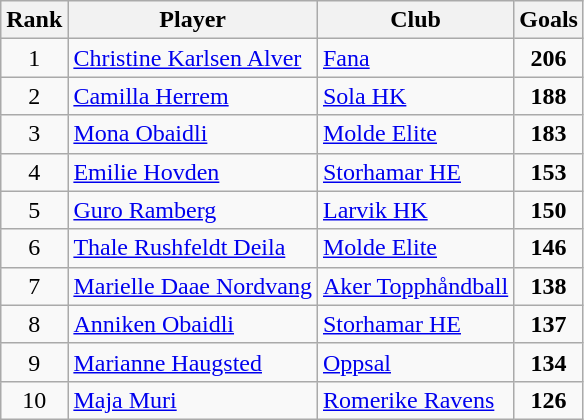<table class="wikitable" style="text-align:center">
<tr>
<th>Rank</th>
<th>Player</th>
<th>Club</th>
<th>Goals</th>
</tr>
<tr>
<td>1</td>
<td style="text-align:left"> <a href='#'>Christine Karlsen Alver</a></td>
<td style="text-align:left"><a href='#'>Fana</a></td>
<td><strong>206</strong></td>
</tr>
<tr>
<td>2</td>
<td style="text-align:left"> <a href='#'>Camilla Herrem</a></td>
<td style="text-align:left"><a href='#'>Sola HK</a></td>
<td><strong>188</strong></td>
</tr>
<tr>
<td>3</td>
<td style="text-align:left"> <a href='#'>Mona Obaidli</a></td>
<td style="text-align:left"><a href='#'>Molde Elite</a></td>
<td><strong>183</strong></td>
</tr>
<tr>
<td>4</td>
<td style="text-align:left"> <a href='#'>Emilie Hovden</a></td>
<td style="text-align:left"><a href='#'>Storhamar HE</a></td>
<td><strong>153</strong></td>
</tr>
<tr>
<td>5</td>
<td style="text-align:left"> <a href='#'>Guro Ramberg</a></td>
<td style="text-align:left"><a href='#'>Larvik HK</a></td>
<td><strong>150</strong></td>
</tr>
<tr>
<td>6</td>
<td style="text-align:left"> <a href='#'>Thale Rushfeldt Deila</a></td>
<td style="text-align:left"><a href='#'>Molde Elite</a></td>
<td><strong>146</strong></td>
</tr>
<tr>
<td>7</td>
<td style="text-align:left"> <a href='#'>Marielle Daae Nordvang</a></td>
<td style="text-align:left"><a href='#'>Aker Topphåndball</a></td>
<td><strong>138</strong></td>
</tr>
<tr>
<td>8</td>
<td style="text-align:left"> <a href='#'>Anniken Obaidli</a></td>
<td style="text-align:left"><a href='#'>Storhamar HE</a></td>
<td><strong>137</strong></td>
</tr>
<tr>
<td>9</td>
<td style="text-align:left"> <a href='#'>Marianne Haugsted</a></td>
<td style="text-align:left"><a href='#'>Oppsal</a></td>
<td><strong>134</strong></td>
</tr>
<tr>
<td>10</td>
<td style="text-align:left"> <a href='#'>Maja Muri</a></td>
<td style="text-align:left"><a href='#'>Romerike Ravens</a></td>
<td><strong>126</strong></td>
</tr>
</table>
